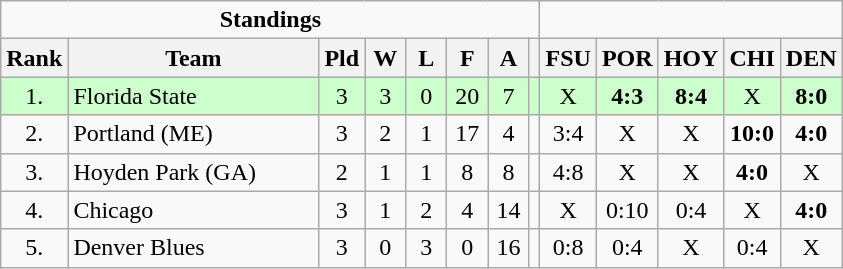<table class="wikitable">
<tr>
<td colspan=8 align=center><strong>Standings</strong></td>
<td colspan=6></td>
</tr>
<tr>
<th bgcolor="#efefef">Rank</th>
<th bgcolor="#efefef" width="160">Team</th>
<th bgcolor="#efefef" width="20">Pld</th>
<th bgcolor="#efefef" width="20">W</th>
<th bgcolor="#efefef" width="20">L</th>
<th bgcolor="#efefef" width="20">F</th>
<th bgcolor="#efefef" width="20">A</th>
<th bgcolor="#efefef"></th>
<th bgcolor="#efefef" width="20">FSU</th>
<th bgcolor="#efefef" width="20">POR</th>
<th bgcolor="#efefef" width="20">HOY</th>
<th bgcolor="#efefef" width="20">CHI</th>
<th bgcolor="#efefef" width="20">DEN</th>
</tr>
<tr align=center bgcolor=#ccffcc>
<td>1.</td>
<td align=left>Florida State</td>
<td>3</td>
<td>3</td>
<td>0</td>
<td>20</td>
<td>7</td>
<td></td>
<td>X</td>
<td><strong>4:3</strong></td>
<td><strong>8:4</strong></td>
<td>X</td>
<td><strong>8:0</strong></td>
</tr>
<tr align=center>
<td>2.</td>
<td align=left>Portland (ME)</td>
<td>3</td>
<td>2</td>
<td>1</td>
<td>17</td>
<td>4</td>
<td></td>
<td>3:4</td>
<td>X</td>
<td>X</td>
<td><strong>10:0</strong></td>
<td><strong>4:0</strong></td>
</tr>
<tr align=center>
<td>3.</td>
<td align=left>Hoyden Park (GA)</td>
<td>2</td>
<td>1</td>
<td>1</td>
<td>8</td>
<td>8</td>
<td></td>
<td>4:8</td>
<td>X</td>
<td>X</td>
<td><strong>4:0</strong></td>
<td>X</td>
</tr>
<tr align=center>
<td>4.</td>
<td align=left>Chicago</td>
<td>3</td>
<td>1</td>
<td>2</td>
<td>4</td>
<td>14</td>
<td></td>
<td>X</td>
<td>0:10</td>
<td>0:4</td>
<td>X</td>
<td><strong>4:0</strong></td>
</tr>
<tr align=center>
<td>5.</td>
<td align=left>Denver Blues</td>
<td>3</td>
<td>0</td>
<td>3</td>
<td>0</td>
<td>16</td>
<td></td>
<td>0:8</td>
<td>0:4</td>
<td>X</td>
<td>0:4</td>
<td>X</td>
</tr>
</table>
